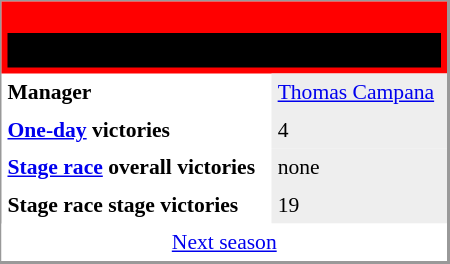<table align="right" cellpadding="4" cellspacing="0" style="margin-left:1em; width:300px; font-size:90%; border:1px solid #999; border-right-width:2px; border-bottom-width:2px; background-color:white;">
<tr>
<th colspan="2" style="background-color:red;"><br><table style="background:black;text-align:center;width:100%;">
<tr>
<td style="background:black;" align="center" width="100%"><span> 2009 Cervélo TestTeam season</span></td>
<td padding=15px></td>
</tr>
</table>
</th>
</tr>
<tr>
<td><strong>Manager </strong></td>
<td bgcolor=#EEEEEE><a href='#'>Thomas Campana</a></td>
</tr>
<tr>
<td><strong><a href='#'>One-day</a> victories</strong></td>
<td bgcolor=#EEEEEE>4</td>
</tr>
<tr>
<td><strong><a href='#'>Stage race</a> overall victories</strong></td>
<td bgcolor=#EEEEEE>none</td>
</tr>
<tr>
<td><strong>Stage race stage victories</strong></td>
<td bgcolor=#EEEEEE>19</td>
</tr>
<tr>
<td colspan="2" bgcolor="white" align="center"><a href='#'>Next season</a></td>
</tr>
</table>
